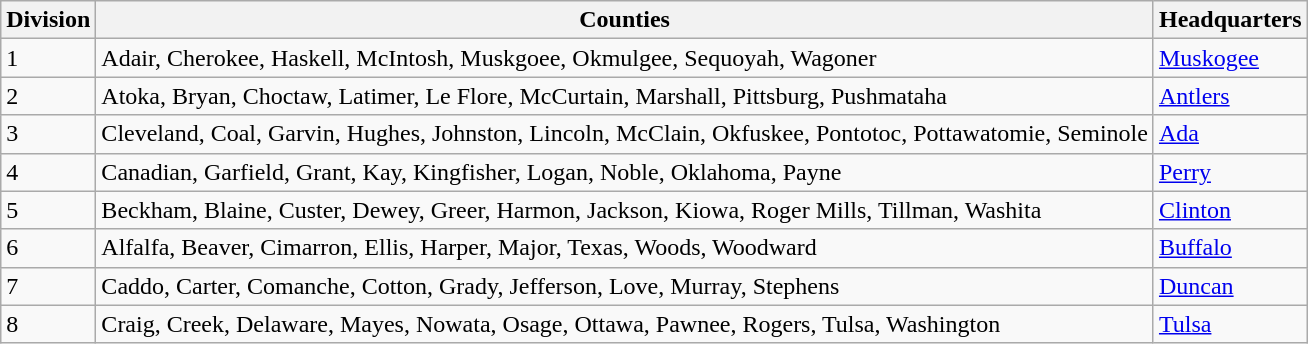<table class="wikitable sortable">
<tr>
<th>Division</th>
<th>Counties</th>
<th>Headquarters</th>
</tr>
<tr>
<td>1</td>
<td>Adair, Cherokee, Haskell, McIntosh, Muskgoee, Okmulgee, Sequoyah, Wagoner</td>
<td><a href='#'>Muskogee</a></td>
</tr>
<tr>
<td>2</td>
<td>Atoka, Bryan, Choctaw, Latimer, Le Flore, McCurtain, Marshall, Pittsburg, Pushmataha</td>
<td><a href='#'>Antlers</a></td>
</tr>
<tr>
<td>3</td>
<td>Cleveland, Coal, Garvin, Hughes, Johnston, Lincoln, McClain, Okfuskee, Pontotoc, Pottawatomie, Seminole</td>
<td><a href='#'>Ada</a></td>
</tr>
<tr>
<td>4</td>
<td>Canadian, Garfield, Grant, Kay, Kingfisher, Logan, Noble, Oklahoma, Payne</td>
<td><a href='#'>Perry</a></td>
</tr>
<tr>
<td>5</td>
<td>Beckham, Blaine, Custer, Dewey, Greer, Harmon, Jackson, Kiowa, Roger Mills, Tillman, Washita</td>
<td><a href='#'>Clinton</a></td>
</tr>
<tr>
<td>6</td>
<td>Alfalfa, Beaver, Cimarron, Ellis, Harper, Major, Texas, Woods, Woodward</td>
<td><a href='#'>Buffalo</a></td>
</tr>
<tr>
<td>7</td>
<td>Caddo, Carter, Comanche, Cotton, Grady, Jefferson, Love, Murray, Stephens</td>
<td><a href='#'>Duncan</a></td>
</tr>
<tr>
<td>8</td>
<td>Craig, Creek, Delaware, Mayes, Nowata, Osage, Ottawa, Pawnee, Rogers, Tulsa, Washington</td>
<td><a href='#'>Tulsa</a></td>
</tr>
</table>
